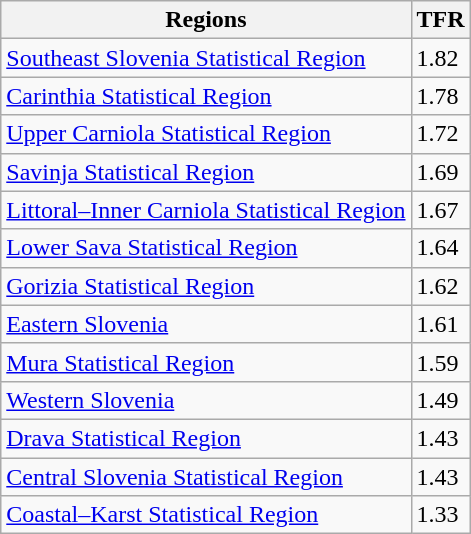<table class="wikitable sortable">
<tr>
<th>Regions</th>
<th>TFR</th>
</tr>
<tr>
<td><a href='#'>Southeast Slovenia Statistical Region</a></td>
<td>1.82</td>
</tr>
<tr>
<td><a href='#'>Carinthia Statistical Region</a></td>
<td>1.78</td>
</tr>
<tr>
<td><a href='#'>Upper Carniola Statistical Region</a></td>
<td>1.72</td>
</tr>
<tr>
<td><a href='#'>Savinja Statistical Region</a></td>
<td>1.69</td>
</tr>
<tr>
<td><a href='#'>Littoral–Inner Carniola Statistical Region</a></td>
<td>1.67</td>
</tr>
<tr>
<td><a href='#'>Lower Sava Statistical Region</a></td>
<td>1.64</td>
</tr>
<tr>
<td><a href='#'>Gorizia Statistical Region</a></td>
<td>1.62</td>
</tr>
<tr>
<td><a href='#'>Eastern Slovenia</a></td>
<td>1.61</td>
</tr>
<tr>
<td><a href='#'>Mura Statistical Region</a></td>
<td>1.59</td>
</tr>
<tr>
<td><a href='#'>Western Slovenia</a></td>
<td>1.49</td>
</tr>
<tr>
<td><a href='#'>Drava Statistical Region</a></td>
<td>1.43</td>
</tr>
<tr>
<td><a href='#'>Central Slovenia Statistical Region</a></td>
<td>1.43</td>
</tr>
<tr>
<td><a href='#'>Coastal–Karst Statistical Region</a></td>
<td>1.33</td>
</tr>
</table>
